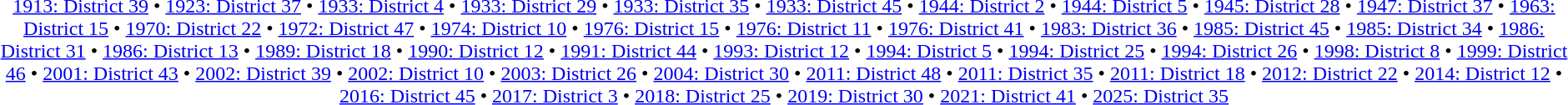<table id=toc class=toc summary=Contents>
<tr>
<td align=center><br><a href='#'>1913: District 39</a> • <a href='#'>1923: District 37</a> • <a href='#'>1933: District 4</a> • <a href='#'>1933: District 29</a> • <a href='#'>1933: District 35</a> • <a href='#'>1933: District 45</a> • <a href='#'>1944: District 2</a> • <a href='#'>1944: District 5</a> • <a href='#'>1945: District 28</a> • <a href='#'>1947: District 37</a> • <a href='#'>1963: District 15</a> • <a href='#'>1970: District 22</a> • <a href='#'>1972: District 47</a> • <a href='#'>1974: District 10</a> • <a href='#'>1976: District 15</a> • <a href='#'>1976: District 11</a> • <a href='#'>1976: District 41</a> • <a href='#'>1983: District 36</a> • <a href='#'>1985: District 45</a> • <a href='#'>1985: District 34</a> • <a href='#'>1986: District 31</a> • <a href='#'>1986: District 13</a> • <a href='#'>1989: District 18</a> • <a href='#'>1990: District 12</a> • <a href='#'>1991: District 44</a> • <a href='#'>1993: District 12</a> • <a href='#'>1994: District 5</a> • <a href='#'>1994: District 25</a> • <a href='#'>1994: District 26</a> • <a href='#'>1998: District 8</a> • <a href='#'>1999: District 46</a> • <a href='#'>2001: District 43</a> • <a href='#'>2002: District 39</a> • <a href='#'>2002: District 10</a> • <a href='#'>2003: District 26</a> • <a href='#'>2004: District 30</a> • <a href='#'>2011: District 48</a> • <a href='#'>2011: District 35</a> • <a href='#'>2011: District 18</a> • <a href='#'>2012: District 22</a> • <a href='#'>2014: District 12</a> • <a href='#'>2016: District 45</a> • <a href='#'>2017: District 3</a> • <a href='#'>2018: District 25</a> • <a href='#'>2019: District 30</a> • <a href='#'>2021: District 41</a> • <a href='#'>2025: District 35</a></td>
</tr>
</table>
